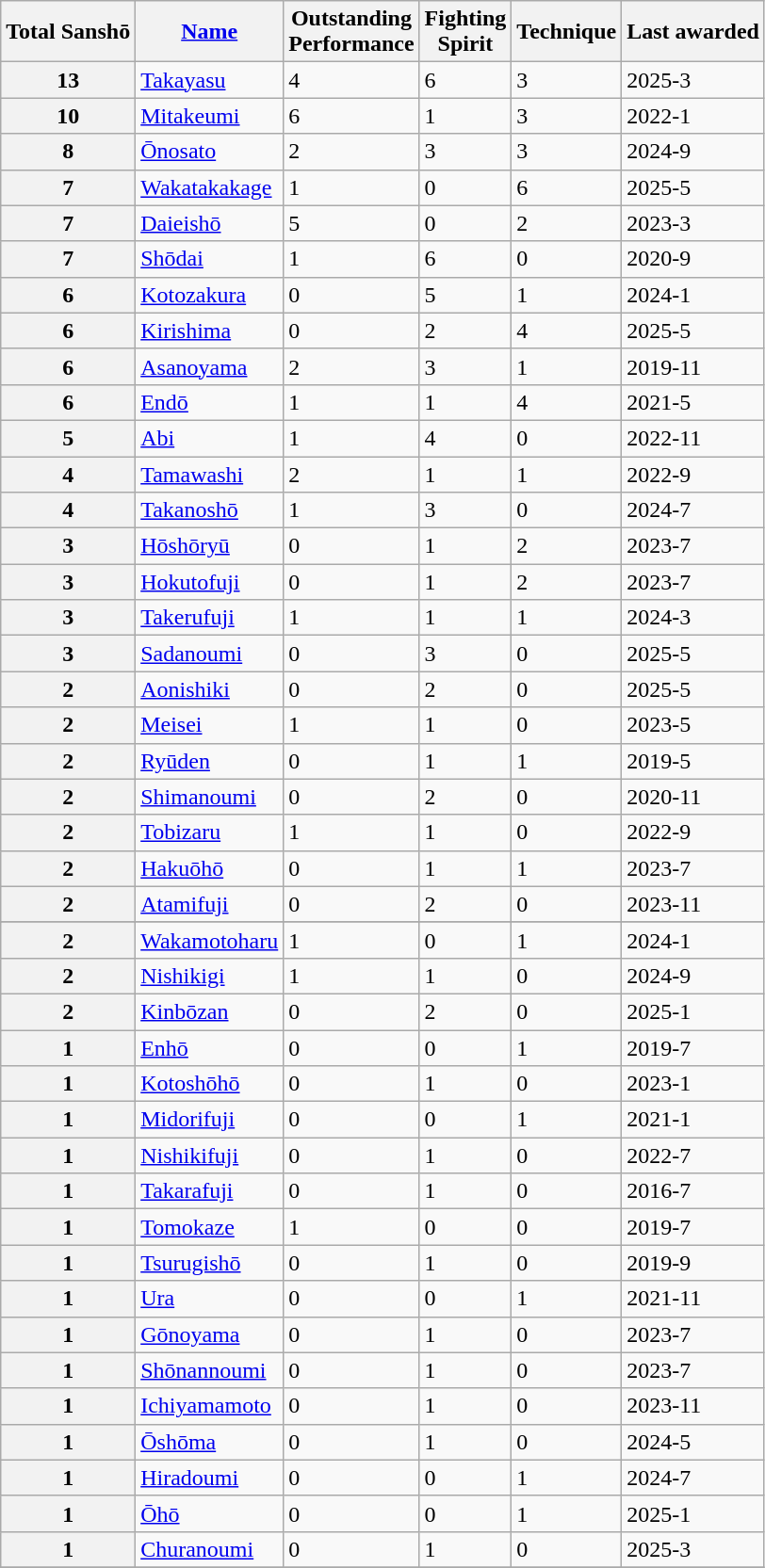<table class="wikitable sortable">
<tr>
<th>Total Sanshō</th>
<th><a href='#'>Name</a></th>
<th>Outstanding<br>Performance</th>
<th>Fighting<br>Spirit</th>
<th>Technique</th>
<th>Last awarded</th>
</tr>
<tr>
<th>13</th>
<td><a href='#'>Takayasu</a></td>
<td>4</td>
<td>6</td>
<td>3</td>
<td>2025-3</td>
</tr>
<tr>
<th>10</th>
<td><a href='#'>Mitakeumi</a></td>
<td>6</td>
<td>1</td>
<td>3</td>
<td>2022-1</td>
</tr>
<tr>
<th>8</th>
<td><a href='#'>Ōnosato</a></td>
<td>2</td>
<td>3</td>
<td>3</td>
<td>2024-9</td>
</tr>
<tr>
<th>7</th>
<td><a href='#'>Wakatakakage</a></td>
<td>1</td>
<td>0</td>
<td>6</td>
<td>2025-5</td>
</tr>
<tr>
<th>7</th>
<td><a href='#'>Daieishō</a></td>
<td>5</td>
<td>0</td>
<td>2</td>
<td>2023-3</td>
</tr>
<tr>
<th>7</th>
<td><a href='#'>Shōdai</a></td>
<td>1</td>
<td>6</td>
<td>0</td>
<td>2020-9</td>
</tr>
<tr>
<th>6</th>
<td><a href='#'>Kotozakura</a></td>
<td>0</td>
<td>5</td>
<td>1</td>
<td>2024-1</td>
</tr>
<tr>
<th>6</th>
<td><a href='#'>Kirishima</a></td>
<td>0</td>
<td>2</td>
<td>4</td>
<td>2025-5</td>
</tr>
<tr>
<th>6</th>
<td><a href='#'>Asanoyama</a></td>
<td>2</td>
<td>3</td>
<td>1</td>
<td>2019-11</td>
</tr>
<tr>
<th>6</th>
<td><a href='#'>Endō</a></td>
<td>1</td>
<td>1</td>
<td>4</td>
<td>2021-5</td>
</tr>
<tr>
<th>5</th>
<td><a href='#'>Abi</a></td>
<td>1</td>
<td>4</td>
<td>0</td>
<td>2022-11</td>
</tr>
<tr>
<th>4</th>
<td><a href='#'>Tamawashi</a></td>
<td>2</td>
<td>1</td>
<td>1</td>
<td>2022-9</td>
</tr>
<tr>
<th>4</th>
<td><a href='#'>Takanoshō</a></td>
<td>1</td>
<td>3</td>
<td>0</td>
<td>2024-7</td>
</tr>
<tr>
<th>3</th>
<td><a href='#'>Hōshōryū</a></td>
<td>0</td>
<td>1</td>
<td>2</td>
<td>2023-7</td>
</tr>
<tr>
<th>3</th>
<td><a href='#'>Hokutofuji</a></td>
<td>0</td>
<td>1</td>
<td>2</td>
<td>2023-7</td>
</tr>
<tr>
<th>3</th>
<td><a href='#'>Takerufuji</a></td>
<td>1</td>
<td>1</td>
<td>1</td>
<td>2024-3</td>
</tr>
<tr>
<th>3</th>
<td><a href='#'>Sadanoumi</a></td>
<td>0</td>
<td>3</td>
<td>0</td>
<td>2025-5</td>
</tr>
<tr>
<th>2</th>
<td><a href='#'>Aonishiki</a></td>
<td>0</td>
<td>2</td>
<td>0</td>
<td>2025-5</td>
</tr>
<tr>
<th>2</th>
<td><a href='#'>Meisei</a></td>
<td>1</td>
<td>1</td>
<td>0</td>
<td>2023-5</td>
</tr>
<tr>
<th>2</th>
<td><a href='#'>Ryūden</a></td>
<td>0</td>
<td>1</td>
<td>1</td>
<td>2019-5</td>
</tr>
<tr>
<th>2</th>
<td><a href='#'>Shimanoumi</a></td>
<td>0</td>
<td>2</td>
<td>0</td>
<td>2020-11</td>
</tr>
<tr>
<th>2</th>
<td><a href='#'>Tobizaru</a></td>
<td>1</td>
<td>1</td>
<td>0</td>
<td>2022-9</td>
</tr>
<tr>
<th>2</th>
<td><a href='#'>Hakuōhō</a></td>
<td>0</td>
<td>1</td>
<td>1</td>
<td>2023-7</td>
</tr>
<tr>
<th>2</th>
<td><a href='#'>Atamifuji</a></td>
<td>0</td>
<td>2</td>
<td>0</td>
<td>2023-11</td>
</tr>
<tr>
</tr>
<tr>
<th>2</th>
<td><a href='#'>Wakamotoharu</a></td>
<td>1</td>
<td>0</td>
<td>1</td>
<td>2024-1</td>
</tr>
<tr>
<th>2</th>
<td><a href='#'>Nishikigi</a></td>
<td>1</td>
<td>1</td>
<td>0</td>
<td>2024-9</td>
</tr>
<tr>
<th>2</th>
<td><a href='#'>Kinbōzan</a></td>
<td>0</td>
<td>2</td>
<td>0</td>
<td>2025-1</td>
</tr>
<tr>
<th>1</th>
<td><a href='#'>Enhō</a></td>
<td>0</td>
<td>0</td>
<td>1</td>
<td>2019-7</td>
</tr>
<tr>
<th>1</th>
<td><a href='#'>Kotoshōhō</a></td>
<td>0</td>
<td>1</td>
<td>0</td>
<td>2023-1</td>
</tr>
<tr>
<th>1</th>
<td><a href='#'>Midorifuji</a></td>
<td>0</td>
<td>0</td>
<td>1</td>
<td>2021-1</td>
</tr>
<tr>
<th>1</th>
<td><a href='#'>Nishikifuji</a></td>
<td>0</td>
<td>1</td>
<td>0</td>
<td>2022-7</td>
</tr>
<tr>
<th>1</th>
<td><a href='#'>Takarafuji</a></td>
<td>0</td>
<td>1</td>
<td>0</td>
<td>2016-7</td>
</tr>
<tr>
<th>1</th>
<td><a href='#'>Tomokaze</a></td>
<td>1</td>
<td>0</td>
<td>0</td>
<td>2019-7</td>
</tr>
<tr>
<th>1</th>
<td><a href='#'>Tsurugishō</a></td>
<td>0</td>
<td>1</td>
<td>0</td>
<td>2019-9</td>
</tr>
<tr>
<th>1</th>
<td><a href='#'>Ura</a></td>
<td>0</td>
<td>0</td>
<td>1</td>
<td>2021-11</td>
</tr>
<tr>
<th>1</th>
<td><a href='#'>Gōnoyama</a></td>
<td>0</td>
<td>1</td>
<td>0</td>
<td>2023-7</td>
</tr>
<tr>
<th>1</th>
<td><a href='#'>Shōnannoumi</a></td>
<td>0</td>
<td>1</td>
<td>0</td>
<td>2023-7</td>
</tr>
<tr>
<th>1</th>
<td><a href='#'>Ichiyamamoto</a></td>
<td>0</td>
<td>1</td>
<td>0</td>
<td>2023-11</td>
</tr>
<tr>
<th>1</th>
<td><a href='#'>Ōshōma</a></td>
<td>0</td>
<td>1</td>
<td>0</td>
<td>2024-5</td>
</tr>
<tr>
<th>1</th>
<td><a href='#'>Hiradoumi</a></td>
<td>0</td>
<td>0</td>
<td>1</td>
<td>2024-7</td>
</tr>
<tr>
<th>1</th>
<td><a href='#'>Ōhō</a></td>
<td>0</td>
<td>0</td>
<td>1</td>
<td>2025-1</td>
</tr>
<tr>
<th>1</th>
<td><a href='#'>Churanoumi</a></td>
<td>0</td>
<td>1</td>
<td>0</td>
<td>2025-3</td>
</tr>
<tr>
</tr>
</table>
